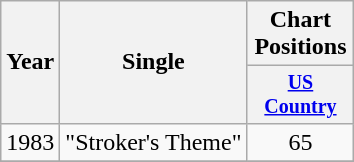<table class="wikitable" style="text-align:center;">
<tr>
<th rowspan="2">Year</th>
<th rowspan="2">Single</th>
<th colspan="1">Chart Positions</th>
</tr>
<tr style="font-size:smaller;">
<th width="65"><a href='#'>US Country</a><br></th>
</tr>
<tr>
<td>1983</td>
<td align="left">"Stroker's Theme"</td>
<td>65</td>
</tr>
<tr>
</tr>
</table>
